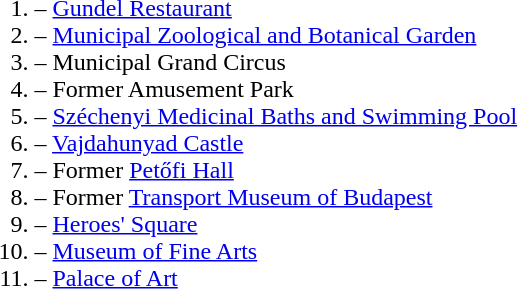<table border="0">
<tr>
<td valign="top"></td>
<td valign="top"><br><ol><li>– <a href='#'>Gundel Restaurant</a></li><li>– <a href='#'>Municipal Zoological and Botanical Garden</a></li><li>– Municipal Grand Circus</li><li>– Former Amusement Park</li><li>– <a href='#'>Széchenyi Medicinal Baths and Swimming Pool</a></li><li>– <a href='#'>Vajdahunyad Castle</a></li><li>– Former <a href='#'>Petőfi Hall</a></li><li>– Former <a href='#'>Transport Museum of Budapest</a></li><li>– <a href='#'>Heroes' Square</a></li><li>– <a href='#'>Museum of Fine Arts</a></li><li>– <a href='#'>Palace of Art</a></li></ol></td>
</tr>
</table>
